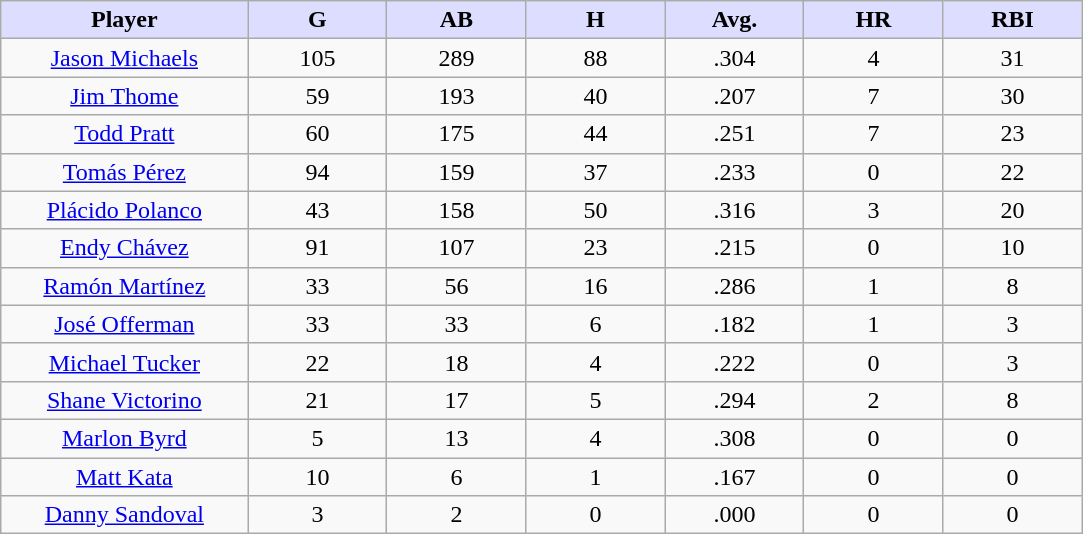<table class="wikitable sortable">
<tr>
<th style="background:#ddf; width:16%;">Player</th>
<th style="background:#ddf; width:9%">G</th>
<th style="background:#ddf; width:9%">AB</th>
<th style="background:#ddf; width:9%">H</th>
<th style="background:#ddf; width:9%">Avg.</th>
<th style="background:#ddf; width:9%">HR</th>
<th style="background:#ddf; width:9%">RBI</th>
</tr>
<tr align=center>
<td><a href='#'>Jason Michaels</a></td>
<td>105</td>
<td>289</td>
<td>88</td>
<td>.304</td>
<td>4</td>
<td>31</td>
</tr>
<tr align=center>
<td><a href='#'>Jim Thome</a></td>
<td>59</td>
<td>193</td>
<td>40</td>
<td>.207</td>
<td>7</td>
<td>30</td>
</tr>
<tr align=center>
<td><a href='#'>Todd Pratt</a></td>
<td>60</td>
<td>175</td>
<td>44</td>
<td>.251</td>
<td>7</td>
<td>23</td>
</tr>
<tr align=center>
<td><a href='#'>Tomás Pérez</a></td>
<td>94</td>
<td>159</td>
<td>37</td>
<td>.233</td>
<td>0</td>
<td>22</td>
</tr>
<tr align=center>
<td><a href='#'>Plácido Polanco</a></td>
<td>43</td>
<td>158</td>
<td>50</td>
<td>.316</td>
<td>3</td>
<td>20</td>
</tr>
<tr align=center>
<td><a href='#'>Endy Chávez</a></td>
<td>91</td>
<td>107</td>
<td>23</td>
<td>.215</td>
<td>0</td>
<td>10</td>
</tr>
<tr align=center>
<td><a href='#'>Ramón Martínez</a></td>
<td>33</td>
<td>56</td>
<td>16</td>
<td>.286</td>
<td>1</td>
<td>8</td>
</tr>
<tr align=center>
<td><a href='#'>José Offerman</a></td>
<td>33</td>
<td>33</td>
<td>6</td>
<td>.182</td>
<td>1</td>
<td>3</td>
</tr>
<tr align=center>
<td><a href='#'>Michael Tucker</a></td>
<td>22</td>
<td>18</td>
<td>4</td>
<td>.222</td>
<td>0</td>
<td>3</td>
</tr>
<tr align=center>
<td><a href='#'>Shane Victorino</a></td>
<td>21</td>
<td>17</td>
<td>5</td>
<td>.294</td>
<td>2</td>
<td>8</td>
</tr>
<tr align=center>
<td><a href='#'>Marlon Byrd</a></td>
<td>5</td>
<td>13</td>
<td>4</td>
<td>.308</td>
<td>0</td>
<td>0</td>
</tr>
<tr align=center>
<td><a href='#'>Matt Kata</a></td>
<td>10</td>
<td>6</td>
<td>1</td>
<td>.167</td>
<td>0</td>
<td>0</td>
</tr>
<tr align=center>
<td><a href='#'>Danny Sandoval</a></td>
<td>3</td>
<td>2</td>
<td>0</td>
<td>.000</td>
<td>0</td>
<td>0</td>
</tr>
</table>
